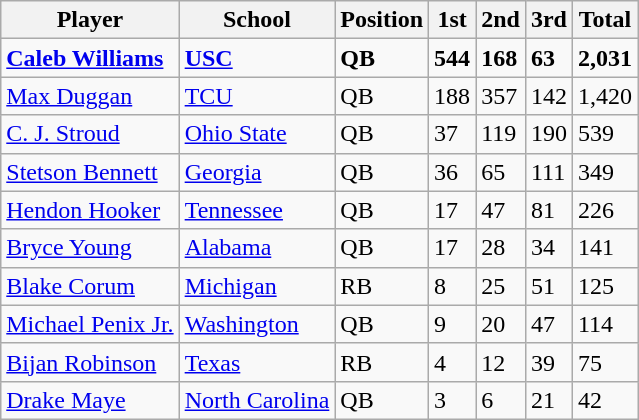<table class="wikitable">
<tr>
<th>Player</th>
<th>School</th>
<th>Position</th>
<th>1st</th>
<th>2nd</th>
<th>3rd</th>
<th>Total</th>
</tr>
<tr>
<td><strong><a href='#'>Caleb Williams</a></strong></td>
<td><strong><a href='#'>USC</a></strong></td>
<td><strong>QB</strong></td>
<td><strong>544</strong></td>
<td><strong>168</strong></td>
<td><strong>63</strong></td>
<td><strong>2,031</strong></td>
</tr>
<tr>
<td><a href='#'>Max Duggan</a></td>
<td><a href='#'>TCU</a></td>
<td>QB</td>
<td>188</td>
<td>357</td>
<td>142</td>
<td>1,420</td>
</tr>
<tr>
<td><a href='#'>C. J. Stroud</a></td>
<td><a href='#'>Ohio State</a></td>
<td>QB</td>
<td>37</td>
<td>119</td>
<td>190</td>
<td>539</td>
</tr>
<tr>
<td><a href='#'>Stetson Bennett</a></td>
<td><a href='#'>Georgia</a></td>
<td>QB</td>
<td>36</td>
<td>65</td>
<td>111</td>
<td>349</td>
</tr>
<tr>
<td><a href='#'>Hendon Hooker</a></td>
<td><a href='#'>Tennessee</a></td>
<td>QB</td>
<td>17</td>
<td>47</td>
<td>81</td>
<td>226</td>
</tr>
<tr>
<td><a href='#'>Bryce Young</a></td>
<td><a href='#'>Alabama</a></td>
<td>QB</td>
<td>17</td>
<td>28</td>
<td>34</td>
<td>141</td>
</tr>
<tr>
<td><a href='#'>Blake Corum</a></td>
<td><a href='#'>Michigan</a></td>
<td>RB</td>
<td>8</td>
<td>25</td>
<td>51</td>
<td>125</td>
</tr>
<tr>
<td><a href='#'>Michael Penix Jr.</a></td>
<td><a href='#'>Washington</a></td>
<td>QB</td>
<td>9</td>
<td>20</td>
<td>47</td>
<td>114</td>
</tr>
<tr>
<td><a href='#'>Bijan Robinson</a></td>
<td><a href='#'>Texas</a></td>
<td>RB</td>
<td>4</td>
<td>12</td>
<td>39</td>
<td>75</td>
</tr>
<tr>
<td><a href='#'>Drake Maye</a></td>
<td><a href='#'>North Carolina</a></td>
<td>QB</td>
<td>3</td>
<td>6</td>
<td>21</td>
<td>42</td>
</tr>
</table>
